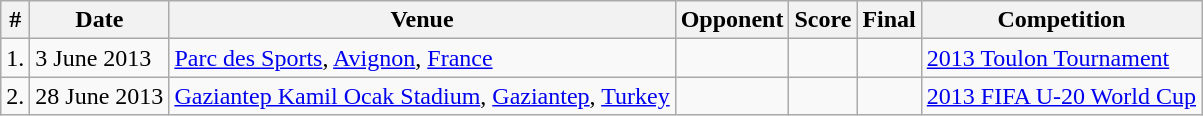<table class="wikitable collapsible">
<tr>
<th>#</th>
<th>Date</th>
<th>Venue</th>
<th>Opponent</th>
<th>Score</th>
<th>Final</th>
<th>Competition</th>
</tr>
<tr>
<td>1.</td>
<td>3 June 2013</td>
<td><a href='#'>Parc des Sports</a>, <a href='#'>Avignon</a>, <a href='#'>France</a></td>
<td></td>
<td></td>
<td></td>
<td><a href='#'>2013 Toulon Tournament</a></td>
</tr>
<tr>
<td>2.</td>
<td>28 June 2013</td>
<td><a href='#'>Gaziantep Kamil Ocak Stadium</a>, <a href='#'>Gaziantep</a>, <a href='#'>Turkey</a></td>
<td></td>
<td></td>
<td></td>
<td><a href='#'>2013 FIFA U-20 World Cup</a></td>
</tr>
</table>
